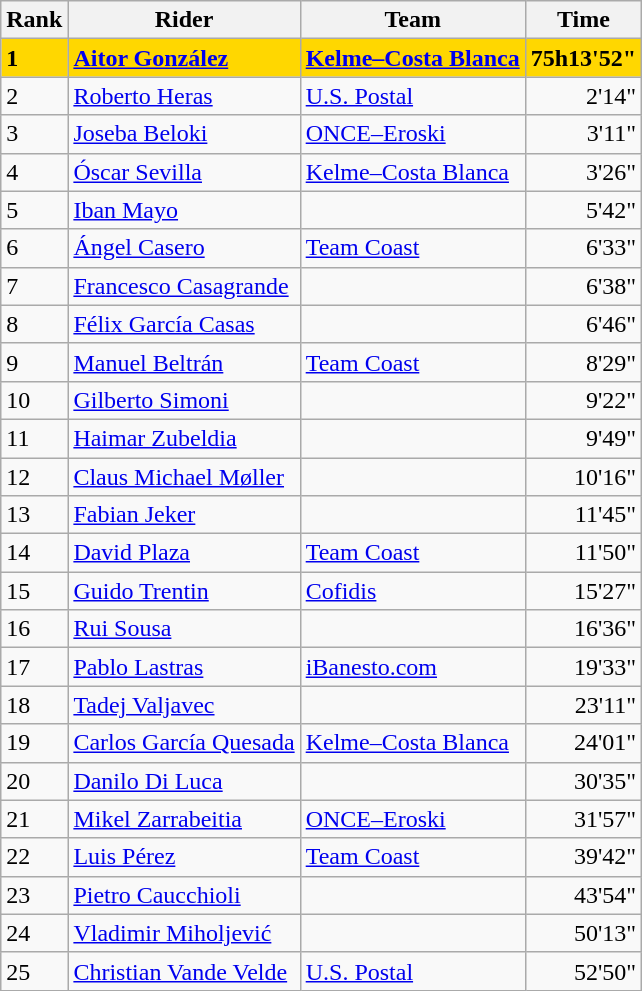<table class="wikitable">
<tr>
<th>Rank</th>
<th>Rider</th>
<th>Team</th>
<th>Time</th>
</tr>
<tr bgcolor=gold>
<td><strong>1</strong></td>
<td> <strong><a href='#'>Aitor González</a></strong></td>
<td><strong><a href='#'>Kelme–Costa Blanca</a> </strong></td>
<td align="right"><strong>75h13'52"</strong></td>
</tr>
<tr>
<td>2</td>
<td> <a href='#'>Roberto Heras</a></td>
<td><a href='#'>U.S. Postal</a></td>
<td align="right">2'14"</td>
</tr>
<tr>
<td>3</td>
<td> <a href='#'>Joseba Beloki</a></td>
<td><a href='#'>ONCE–Eroski</a></td>
<td align=right>3'11"</td>
</tr>
<tr>
<td>4</td>
<td> <a href='#'>Óscar Sevilla</a></td>
<td><a href='#'>Kelme–Costa Blanca</a></td>
<td align="right">3'26"</td>
</tr>
<tr>
<td>5</td>
<td> <a href='#'>Iban Mayo</a></td>
<td></td>
<td align=right>5'42"</td>
</tr>
<tr>
<td>6</td>
<td> <a href='#'>Ángel Casero</a></td>
<td><a href='#'>Team Coast</a></td>
<td align=right>6'33"</td>
</tr>
<tr>
<td>7</td>
<td> <a href='#'>Francesco Casagrande</a></td>
<td></td>
<td align=right>6'38"</td>
</tr>
<tr>
<td>8</td>
<td> <a href='#'>Félix García Casas</a></td>
<td></td>
<td align="right">6'46"</td>
</tr>
<tr>
<td>9</td>
<td> <a href='#'>Manuel Beltrán</a></td>
<td><a href='#'>Team Coast</a></td>
<td align="right">8'29"</td>
</tr>
<tr>
<td>10</td>
<td> <a href='#'>Gilberto Simoni</a></td>
<td></td>
<td align="right">9'22"</td>
</tr>
<tr>
<td>11</td>
<td> <a href='#'>Haimar Zubeldia</a></td>
<td></td>
<td align="right">9'49"</td>
</tr>
<tr>
<td>12</td>
<td> <a href='#'>Claus Michael Møller</a></td>
<td></td>
<td align="right">10'16"</td>
</tr>
<tr>
<td>13</td>
<td> <a href='#'>Fabian Jeker</a></td>
<td></td>
<td align=right>11'45"</td>
</tr>
<tr>
<td>14</td>
<td> <a href='#'>David Plaza</a></td>
<td><a href='#'>Team Coast</a></td>
<td align="right">11'50"</td>
</tr>
<tr>
<td>15</td>
<td> <a href='#'>Guido Trentin</a></td>
<td><a href='#'>Cofidis</a></td>
<td align=right>15'27"</td>
</tr>
<tr>
<td>16</td>
<td> <a href='#'>Rui Sousa</a></td>
<td></td>
<td align=right>16'36"</td>
</tr>
<tr>
<td>17</td>
<td> <a href='#'>Pablo Lastras</a></td>
<td><a href='#'>iBanesto.com</a></td>
<td align=right>19'33"</td>
</tr>
<tr>
<td>18</td>
<td> <a href='#'>Tadej Valjavec</a></td>
<td></td>
<td align=right>23'11"</td>
</tr>
<tr>
<td>19</td>
<td> <a href='#'>Carlos García Quesada</a></td>
<td><a href='#'>Kelme–Costa Blanca</a></td>
<td align="right">24'01"</td>
</tr>
<tr>
<td>20</td>
<td> <a href='#'>Danilo Di Luca</a></td>
<td></td>
<td align="right">30'35"</td>
</tr>
<tr>
<td>21</td>
<td> <a href='#'>Mikel Zarrabeitia</a></td>
<td><a href='#'>ONCE–Eroski</a></td>
<td align=right>31'57"</td>
</tr>
<tr>
<td>22</td>
<td> <a href='#'>Luis Pérez</a></td>
<td><a href='#'>Team Coast</a></td>
<td align=right>39'42"</td>
</tr>
<tr>
<td>23</td>
<td> <a href='#'>Pietro Caucchioli</a></td>
<td></td>
<td align=right>43'54"</td>
</tr>
<tr>
<td>24</td>
<td> <a href='#'>Vladimir Miholjević</a></td>
<td></td>
<td align="right">50'13"</td>
</tr>
<tr>
<td>25</td>
<td> <a href='#'>Christian Vande Velde</a></td>
<td><a href='#'>U.S. Postal</a></td>
<td align="right">52'50"</td>
</tr>
</table>
